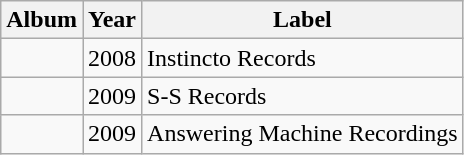<table class="wikitable">
<tr>
<th>Album</th>
<th>Year</th>
<th>Label</th>
</tr>
<tr>
<td></td>
<td>2008</td>
<td>Instincto Records</td>
</tr>
<tr>
<td><em></em></td>
<td>2009</td>
<td>S-S Records</td>
</tr>
<tr>
<td><em></em>  </td>
<td>2009</td>
<td>Answering Machine Recordings</td>
</tr>
</table>
